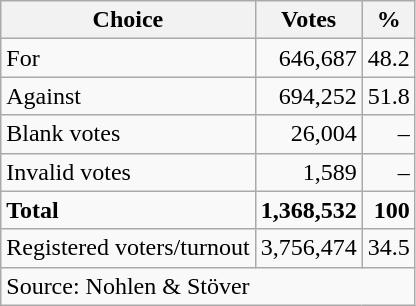<table class=wikitable style=text-align:right>
<tr>
<th>Choice</th>
<th>Votes</th>
<th>%</th>
</tr>
<tr>
<td align=left>For</td>
<td>646,687</td>
<td>48.2</td>
</tr>
<tr>
<td align=left>Against</td>
<td>694,252</td>
<td>51.8</td>
</tr>
<tr>
<td align=left>Blank votes</td>
<td>26,004</td>
<td>–</td>
</tr>
<tr>
<td align=left>Invalid votes</td>
<td>1,589</td>
<td>–</td>
</tr>
<tr>
<td align=left><strong>Total</strong></td>
<td><strong>1,368,532</strong></td>
<td><strong>100</strong></td>
</tr>
<tr>
<td align=left>Registered voters/turnout</td>
<td>3,756,474</td>
<td>34.5</td>
</tr>
<tr>
<td align=left colspan=3>Source: Nohlen & Stöver</td>
</tr>
</table>
